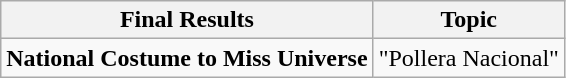<table class="wikitable">
<tr>
<th>Final Results</th>
<th>Topic</th>
</tr>
<tr>
<td><strong>National Costume to Miss Universe</strong></td>
<td>"Pollera Nacional"</td>
</tr>
</table>
